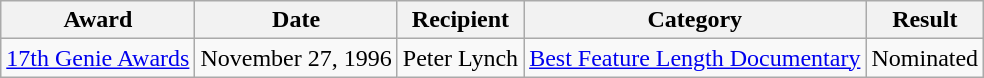<table class="wikitable">
<tr>
<th>Award</th>
<th>Date</th>
<th>Recipient</th>
<th>Category</th>
<th>Result</th>
</tr>
<tr>
<td><a href='#'>17th Genie Awards</a></td>
<td>November 27, 1996</td>
<td>Peter Lynch</td>
<td><a href='#'>Best Feature Length Documentary</a></td>
<td>Nominated</td>
</tr>
</table>
